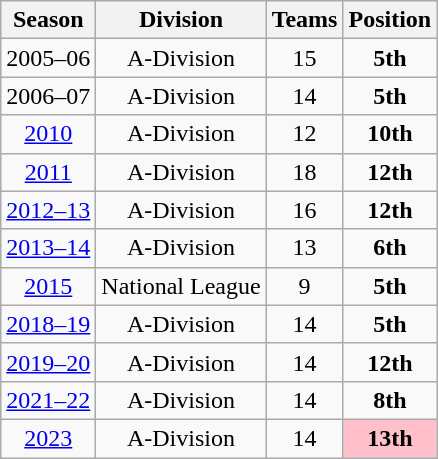<table class="wikitable" style="text-align:center">
<tr>
<th>Season</th>
<th>Division</th>
<th>Teams</th>
<th>Position</th>
</tr>
<tr>
<td>2005–06</td>
<td>A-Division</td>
<td>15</td>
<td><strong>5th</strong></td>
</tr>
<tr>
<td>2006–07</td>
<td>A-Division</td>
<td>14</td>
<td><strong>5th</strong></td>
</tr>
<tr>
<td><a href='#'>2010</a></td>
<td>A-Division</td>
<td>12</td>
<td><strong>10th</strong></td>
</tr>
<tr>
<td><a href='#'>2011</a></td>
<td>A-Division</td>
<td>18</td>
<td><strong>12th</strong></td>
</tr>
<tr>
<td><a href='#'>2012–13</a></td>
<td>A-Division</td>
<td>16</td>
<td><strong>12th</strong></td>
</tr>
<tr>
<td><a href='#'>2013–14</a></td>
<td>A-Division</td>
<td>13</td>
<td><strong>6th</strong></td>
</tr>
<tr>
<td><a href='#'>2015</a></td>
<td>National League</td>
<td>9</td>
<td><strong>5th</strong></td>
</tr>
<tr>
<td><a href='#'>2018–19</a></td>
<td>A-Division</td>
<td>14</td>
<td><strong>5th</strong></td>
</tr>
<tr>
<td><a href='#'>2019–20</a></td>
<td>A-Division</td>
<td>14</td>
<td><strong>12th</strong></td>
</tr>
<tr>
<td><a href='#'>2021–22</a></td>
<td>A-Division</td>
<td>14</td>
<td><strong>8th</strong></td>
</tr>
<tr>
<td><a href='#'>2023</a></td>
<td>A-Division</td>
<td>14</td>
<td style="background:pink;"><strong>13th</strong></td>
</tr>
</table>
